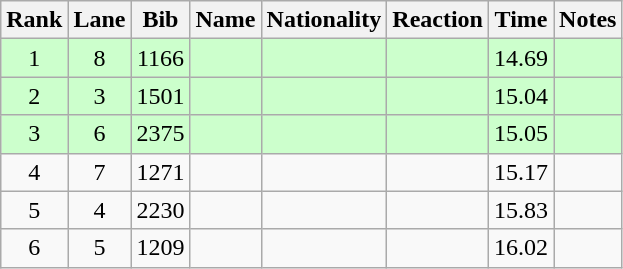<table class="wikitable sortable" style="text-align:center">
<tr>
<th>Rank</th>
<th>Lane</th>
<th>Bib</th>
<th>Name</th>
<th>Nationality</th>
<th>Reaction</th>
<th>Time</th>
<th>Notes</th>
</tr>
<tr bgcolor=ccffcc>
<td>1</td>
<td>8</td>
<td>1166</td>
<td align=left></td>
<td align=left></td>
<td></td>
<td>14.69</td>
<td><strong></strong></td>
</tr>
<tr bgcolor=ccffcc>
<td>2</td>
<td>3</td>
<td>1501</td>
<td align=left></td>
<td align=left></td>
<td></td>
<td>15.04</td>
<td><strong></strong></td>
</tr>
<tr bgcolor=ccffcc>
<td>3</td>
<td>6</td>
<td>2375</td>
<td align=left></td>
<td align=left></td>
<td></td>
<td>15.05</td>
<td><strong></strong></td>
</tr>
<tr>
<td>4</td>
<td>7</td>
<td>1271</td>
<td align=left></td>
<td align=left></td>
<td></td>
<td>15.17</td>
<td></td>
</tr>
<tr>
<td>5</td>
<td>4</td>
<td>2230</td>
<td align=left></td>
<td align=left></td>
<td></td>
<td>15.83</td>
<td></td>
</tr>
<tr>
<td>6</td>
<td>5</td>
<td>1209</td>
<td align=left></td>
<td align=left></td>
<td></td>
<td>16.02</td>
<td></td>
</tr>
</table>
